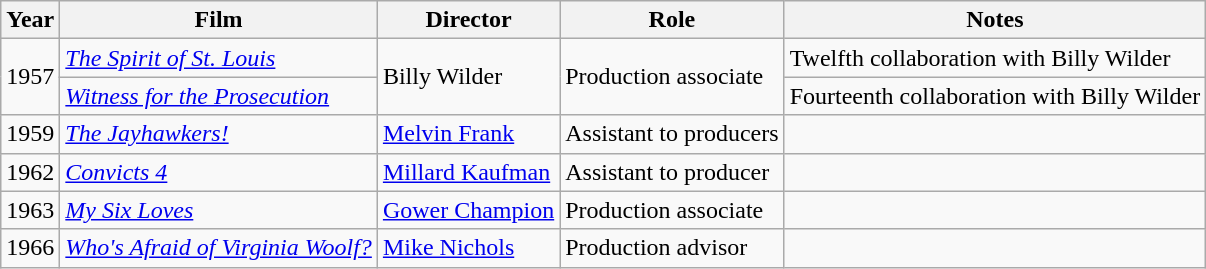<table class="wikitable">
<tr>
<th>Year</th>
<th>Film</th>
<th>Director</th>
<th>Role</th>
<th>Notes</th>
</tr>
<tr>
<td rowspan=2>1957</td>
<td><em><a href='#'>The Spirit of St. Louis</a></em></td>
<td rowspan=2>Billy Wilder</td>
<td rowspan=2>Production associate</td>
<td>Twelfth collaboration with Billy Wilder</td>
</tr>
<tr>
<td><em><a href='#'>Witness for the Prosecution</a></em></td>
<td>Fourteenth collaboration with Billy Wilder</td>
</tr>
<tr>
<td>1959</td>
<td><em><a href='#'>The Jayhawkers!</a></em></td>
<td><a href='#'>Melvin Frank</a></td>
<td>Assistant to producers</td>
<td></td>
</tr>
<tr>
<td>1962</td>
<td><em><a href='#'>Convicts 4</a></em></td>
<td><a href='#'>Millard Kaufman</a></td>
<td>Assistant to producer</td>
<td></td>
</tr>
<tr>
<td>1963</td>
<td><em><a href='#'>My Six Loves</a></em></td>
<td><a href='#'>Gower Champion</a></td>
<td>Production associate</td>
<td></td>
</tr>
<tr>
<td>1966</td>
<td><em><a href='#'>Who's Afraid of Virginia Woolf?</a></em></td>
<td><a href='#'>Mike Nichols</a></td>
<td>Production advisor</td>
<td></td>
</tr>
</table>
